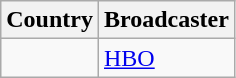<table class="wikitable">
<tr>
<th align=center>Country</th>
<th align=center>Broadcaster</th>
</tr>
<tr>
<td></td>
<td><a href='#'>HBO</a></td>
</tr>
</table>
